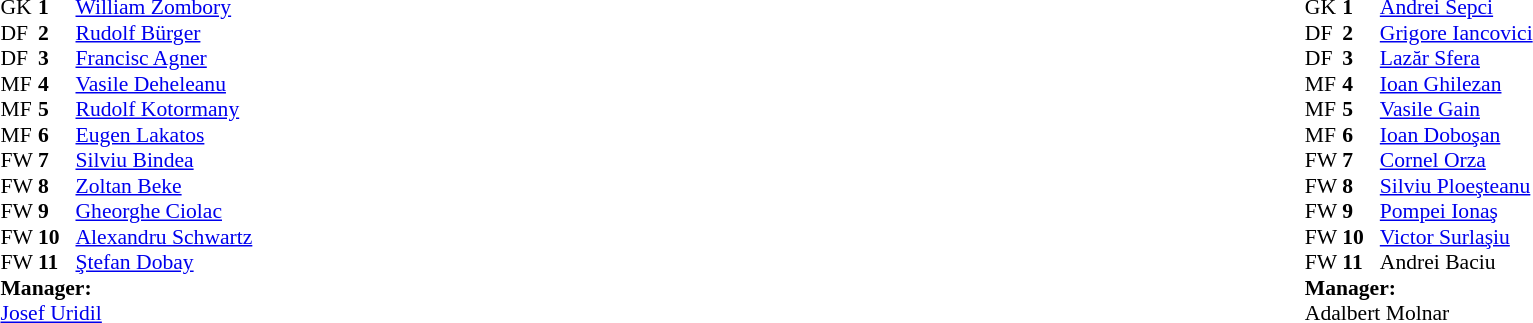<table width="100%">
<tr>
<td valign="top" width="50%"><br><table style="font-size: 90%" cellspacing="0" cellpadding="0">
<tr>
<th width=25></th>
<th width=25></th>
</tr>
<tr>
<td>GK</td>
<td><strong>1</strong></td>
<td> <a href='#'>William Zombory</a></td>
</tr>
<tr>
<td>DF</td>
<td><strong>2</strong></td>
<td> <a href='#'>Rudolf Bürger</a></td>
</tr>
<tr>
<td>DF</td>
<td><strong>3</strong></td>
<td> <a href='#'>Francisc Agner</a></td>
</tr>
<tr>
<td>MF</td>
<td><strong>4</strong></td>
<td> <a href='#'>Vasile Deheleanu</a></td>
</tr>
<tr>
<td>MF</td>
<td><strong>5</strong></td>
<td> <a href='#'>Rudolf Kotormany</a></td>
</tr>
<tr>
<td>MF</td>
<td><strong>6</strong></td>
<td> <a href='#'>Eugen Lakatos</a></td>
</tr>
<tr>
<td>FW</td>
<td><strong>7</strong></td>
<td> <a href='#'>Silviu Bindea</a></td>
</tr>
<tr>
<td>FW</td>
<td><strong>8</strong></td>
<td> <a href='#'>Zoltan Beke</a></td>
</tr>
<tr>
<td>FW</td>
<td><strong>9</strong></td>
<td> <a href='#'>Gheorghe Ciolac</a></td>
</tr>
<tr>
<td>FW</td>
<td><strong>10</strong></td>
<td> <a href='#'>Alexandru Schwartz</a></td>
</tr>
<tr>
<td>FW</td>
<td><strong>11</strong></td>
<td> <a href='#'>Ştefan Dobay</a></td>
</tr>
<tr>
<td colspan=3><strong>Manager:</strong></td>
</tr>
<tr>
<td colspan=4> <a href='#'>Josef Uridil</a></td>
</tr>
<tr>
</tr>
</table>
</td>
<td valign="top"></td>
<td valign="top" width="50%"><br><table style="font-size: 90%" cellspacing="0" cellpadding="0" align="center">
<tr>
<th width=25></th>
<th width=25></th>
</tr>
<tr>
<td>GK</td>
<td><strong>1</strong></td>
<td> <a href='#'>Andrei Sepci</a></td>
</tr>
<tr>
<td>DF</td>
<td><strong>2</strong></td>
<td> <a href='#'>Grigore Iancovici</a></td>
</tr>
<tr>
<td>DF</td>
<td><strong>3</strong></td>
<td> <a href='#'>Lazăr Sfera</a></td>
</tr>
<tr>
<td>MF</td>
<td><strong>4</strong></td>
<td> <a href='#'>Ioan Ghilezan</a></td>
</tr>
<tr>
<td>MF</td>
<td><strong>5</strong></td>
<td> <a href='#'>Vasile Gain</a></td>
</tr>
<tr>
<td>MF</td>
<td><strong>6</strong></td>
<td> <a href='#'>Ioan Doboşan</a></td>
</tr>
<tr>
<td>FW</td>
<td><strong>7</strong></td>
<td> <a href='#'>Cornel Orza</a></td>
</tr>
<tr>
<td>FW</td>
<td><strong>8</strong></td>
<td> <a href='#'>Silviu Ploeşteanu</a></td>
</tr>
<tr>
<td>FW</td>
<td><strong>9</strong></td>
<td> <a href='#'>Pompei Ionaş</a></td>
</tr>
<tr>
<td>FW</td>
<td><strong>10</strong></td>
<td> <a href='#'>Victor Surlaşiu</a></td>
</tr>
<tr>
<td>FW</td>
<td><strong>11</strong></td>
<td> Andrei Baciu</td>
</tr>
<tr>
<td colspan=3><strong>Manager:</strong></td>
</tr>
<tr>
<td colspan=4> Adalbert Molnar</td>
</tr>
<tr>
</tr>
</table>
</td>
</tr>
</table>
